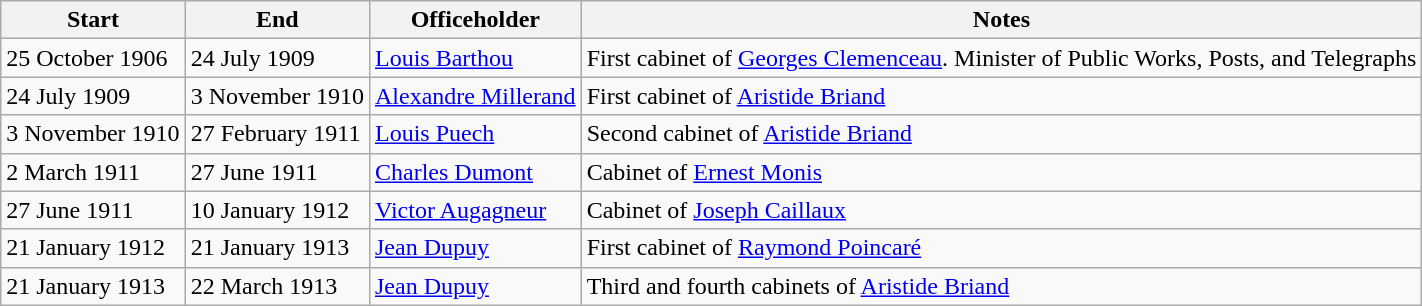<table class=wikitable>
<tr>
<th>Start</th>
<th>End</th>
<th>Officeholder</th>
<th>Notes</th>
</tr>
<tr>
<td>25 October 1906</td>
<td>24 July 1909</td>
<td><a href='#'>Louis Barthou</a></td>
<td>First cabinet of <a href='#'>Georges Clemenceau</a>. Minister of Public Works, Posts, and Telegraphs</td>
</tr>
<tr>
<td>24 July 1909</td>
<td>3 November 1910</td>
<td><a href='#'>Alexandre Millerand</a></td>
<td>First cabinet of <a href='#'>Aristide Briand</a></td>
</tr>
<tr>
<td>3 November 1910</td>
<td>27 February 1911</td>
<td><a href='#'>Louis Puech</a></td>
<td>Second cabinet of <a href='#'>Aristide Briand</a></td>
</tr>
<tr>
<td>2 March 1911</td>
<td>27 June 1911</td>
<td><a href='#'>Charles Dumont</a></td>
<td>Cabinet of <a href='#'>Ernest Monis</a></td>
</tr>
<tr>
<td>27 June 1911</td>
<td>10 January 1912</td>
<td><a href='#'>Victor Augagneur</a></td>
<td>Cabinet of <a href='#'>Joseph Caillaux</a></td>
</tr>
<tr>
<td>21 January 1912</td>
<td>21 January 1913</td>
<td><a href='#'>Jean Dupuy</a></td>
<td>First cabinet of <a href='#'>Raymond Poincaré</a></td>
</tr>
<tr>
<td>21 January 1913</td>
<td>22 March 1913</td>
<td><a href='#'>Jean Dupuy</a></td>
<td>Third and fourth cabinets of <a href='#'>Aristide Briand</a></td>
</tr>
</table>
